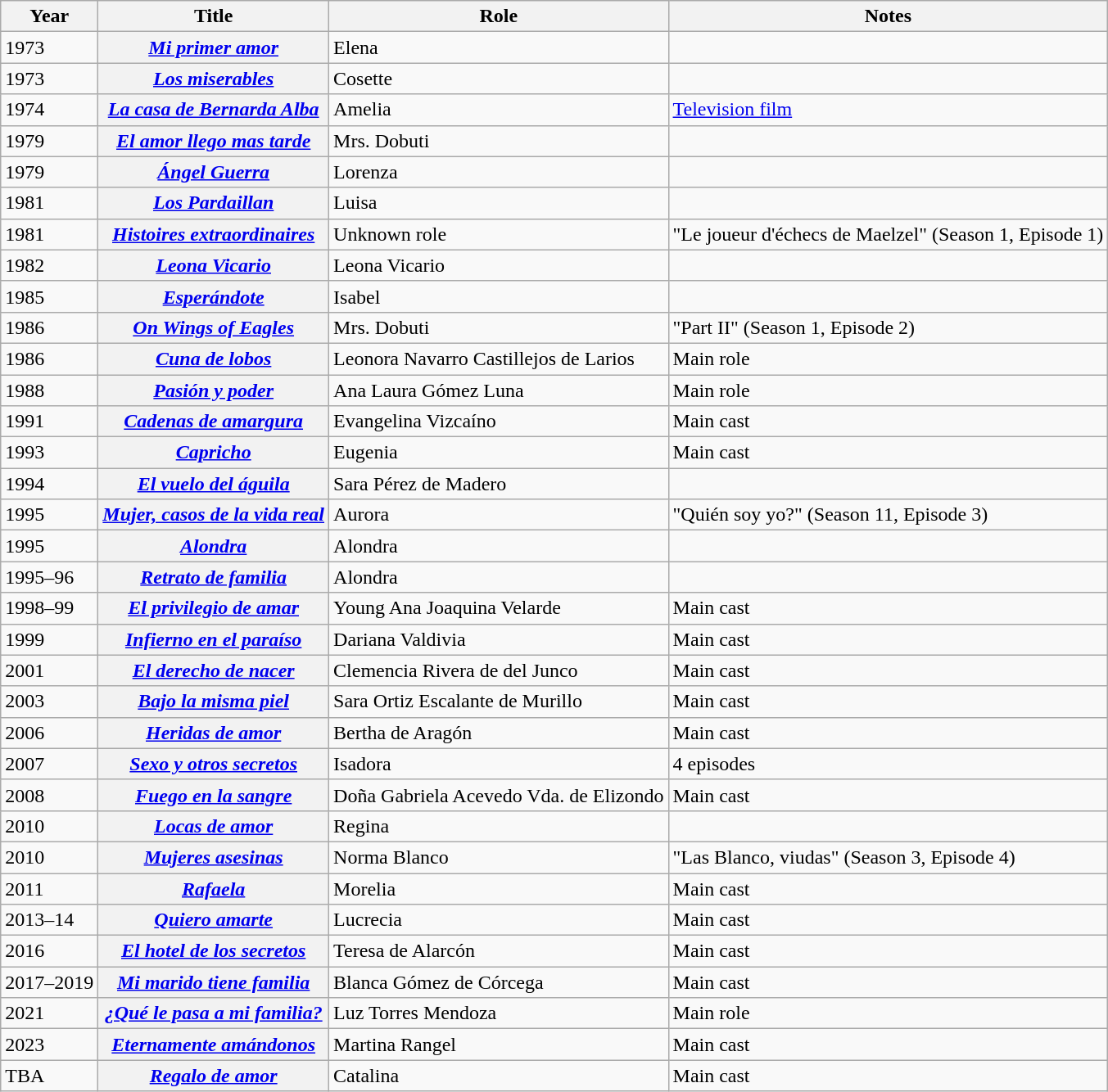<table class="wikitable plainrowheaders sortable">
<tr>
<th scope="col">Year</th>
<th scope="col">Title</th>
<th scope="col">Role</th>
<th scope="col" class="unsortable">Notes</th>
</tr>
<tr>
<td>1973</td>
<th scope="row"><em><a href='#'>Mi primer amor</a></em></th>
<td>Elena</td>
<td></td>
</tr>
<tr>
<td>1973</td>
<th scope="row"><em><a href='#'>Los miserables</a></em></th>
<td>Cosette</td>
<td></td>
</tr>
<tr>
<td>1974</td>
<th scope="row"><em><a href='#'>La casa de Bernarda Alba</a></em></th>
<td>Amelia</td>
<td><a href='#'>Television film</a></td>
</tr>
<tr>
<td>1979</td>
<th scope="row"><em><a href='#'>El amor llego mas tarde</a></em></th>
<td>Mrs. Dobuti</td>
<td></td>
</tr>
<tr>
<td>1979</td>
<th scope="row"><em><a href='#'>Ángel Guerra</a></em></th>
<td>Lorenza</td>
<td></td>
</tr>
<tr>
<td>1981</td>
<th scope="row"><em><a href='#'>Los Pardaillan</a></em></th>
<td>Luisa</td>
<td></td>
</tr>
<tr>
<td>1981</td>
<th scope="row"><em><a href='#'>Histoires extraordinaires</a></em></th>
<td>Unknown role</td>
<td>"Le joueur d'échecs de Maelzel" (Season 1, Episode 1)</td>
</tr>
<tr>
<td>1982</td>
<th scope="row"><em><a href='#'>Leona Vicario</a></em></th>
<td>Leona Vicario</td>
<td></td>
</tr>
<tr>
<td>1985</td>
<th scope="row"><em><a href='#'>Esperándote</a></em></th>
<td>Isabel</td>
<td></td>
</tr>
<tr>
<td>1986</td>
<th scope="row"><em><a href='#'>On Wings of Eagles</a></em></th>
<td>Mrs. Dobuti</td>
<td>"Part II" (Season 1, Episode 2)</td>
</tr>
<tr>
<td>1986</td>
<th scope="row"><em><a href='#'>Cuna de lobos</a></em></th>
<td>Leonora Navarro Castillejos de Larios</td>
<td>Main role</td>
</tr>
<tr>
<td>1988</td>
<th scope="row"><em><a href='#'>Pasión y poder</a></em></th>
<td>Ana Laura Gómez Luna</td>
<td>Main role</td>
</tr>
<tr>
<td>1991</td>
<th scope="row"><em><a href='#'>Cadenas de amargura</a></em></th>
<td>Evangelina Vizcaíno</td>
<td>Main cast</td>
</tr>
<tr>
<td>1993</td>
<th scope="row"><em><a href='#'>Capricho</a></em></th>
<td>Eugenia</td>
<td>Main cast</td>
</tr>
<tr>
<td>1994</td>
<th scope="row"><em><a href='#'>El vuelo del águila</a></em></th>
<td>Sara Pérez de Madero</td>
<td></td>
</tr>
<tr>
<td>1995</td>
<th scope="row"><em><a href='#'>Mujer, casos de la vida real</a></em></th>
<td>Aurora</td>
<td>"Quién soy yo?" (Season 11, Episode 3)</td>
</tr>
<tr>
<td>1995</td>
<th scope="row"><em><a href='#'>Alondra</a></em></th>
<td>Alondra</td>
<td></td>
</tr>
<tr>
<td>1995–96</td>
<th scope="row"><em><a href='#'>Retrato de familia</a></em></th>
<td>Alondra</td>
<td></td>
</tr>
<tr>
<td>1998–99</td>
<th scope="row"><em><a href='#'>El privilegio de amar</a></em></th>
<td>Young Ana Joaquina Velarde</td>
<td>Main cast</td>
</tr>
<tr>
<td>1999</td>
<th scope="row"><em><a href='#'>Infierno en el paraíso</a></em></th>
<td>Dariana Valdivia</td>
<td>Main cast</td>
</tr>
<tr>
<td>2001</td>
<th scope="row"><em><a href='#'>El derecho de nacer</a></em></th>
<td>Clemencia Rivera de del Junco</td>
<td>Main cast</td>
</tr>
<tr>
<td>2003</td>
<th scope="row"><em><a href='#'>Bajo la misma piel</a></em></th>
<td>Sara Ortiz Escalante de Murillo</td>
<td>Main cast</td>
</tr>
<tr>
<td>2006</td>
<th scope="row"><em><a href='#'>Heridas de amor</a></em></th>
<td>Bertha de Aragón</td>
<td>Main cast</td>
</tr>
<tr>
<td>2007</td>
<th scope="row"><em><a href='#'>Sexo y otros secretos</a></em></th>
<td>Isadora</td>
<td>4 episodes</td>
</tr>
<tr>
<td>2008</td>
<th scope="row"><em><a href='#'>Fuego en la sangre</a></em></th>
<td>Doña Gabriela Acevedo Vda. de Elizondo</td>
<td>Main cast</td>
</tr>
<tr>
<td>2010</td>
<th scope="row"><em><a href='#'>Locas de amor</a></em></th>
<td>Regina</td>
<td></td>
</tr>
<tr>
<td>2010</td>
<th scope="row"><em><a href='#'>Mujeres asesinas</a></em></th>
<td>Norma Blanco</td>
<td>"Las Blanco, viudas" (Season 3, Episode 4)</td>
</tr>
<tr>
<td>2011</td>
<th scope="row"><em><a href='#'>Rafaela</a></em></th>
<td>Morelia</td>
<td>Main cast</td>
</tr>
<tr>
<td>2013–14</td>
<th scope="row"><em><a href='#'>Quiero amarte</a></em></th>
<td>Lucrecia</td>
<td>Main cast</td>
</tr>
<tr>
<td>2016</td>
<th scope="row"><em><a href='#'>El hotel de los secretos</a></em></th>
<td>Teresa de Alarcón</td>
<td>Main cast</td>
</tr>
<tr>
<td>2017–2019</td>
<th scope="row"><em><a href='#'>Mi marido tiene familia</a></em></th>
<td>Blanca Gómez de Córcega</td>
<td>Main cast</td>
</tr>
<tr>
<td>2021</td>
<th Scope="row"><em><a href='#'>¿Qué le pasa a mi familia?</a></em></th>
<td>Luz Torres Mendoza</td>
<td>Main role</td>
</tr>
<tr>
<td>2023</td>
<th Scope="row"><em><a href='#'>Eternamente amándonos</a></em></th>
<td>Martina Rangel</td>
<td>Main cast</td>
</tr>
<tr>
<td>TBA</td>
<th Scope="row"><em><a href='#'>Regalo de amor</a></em></th>
<td>Catalina</td>
<td>Main cast</td>
</tr>
</table>
